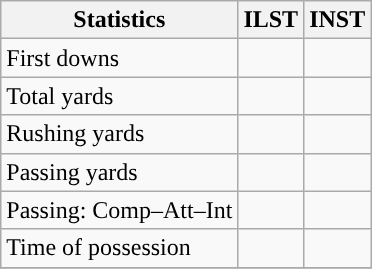<table class="wikitable" style="float: left;">
<tr>
<th>Statistics</th>
<th>ILST</th>
<th>INST</th>
</tr>
<tr>
<td>First downs</td>
<td></td>
<td></td>
</tr>
<tr>
<td>Total yards</td>
<td></td>
<td></td>
</tr>
<tr>
<td>Rushing yards</td>
<td></td>
<td></td>
</tr>
<tr>
<td>Passing yards</td>
<td></td>
<td></td>
</tr>
<tr>
<td>Passing: Comp–Att–Int</td>
<td></td>
<td></td>
</tr>
<tr>
<td>Time of possession</td>
<td></td>
<td></td>
</tr>
<tr>
</tr>
</table>
